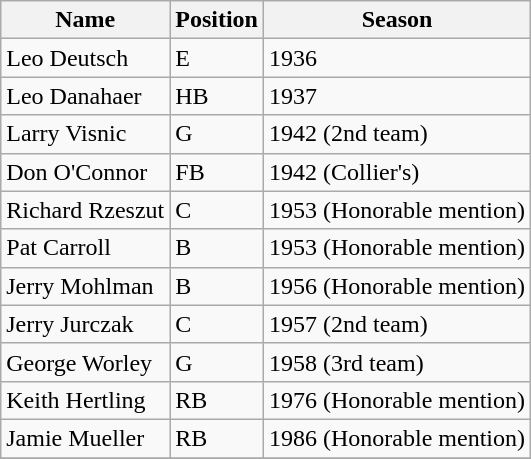<table class="wikitable">
<tr>
<th>Name</th>
<th>Position</th>
<th>Season</th>
</tr>
<tr>
<td>Leo Deutsch</td>
<td>E</td>
<td>1936</td>
</tr>
<tr>
<td>Leo Danahaer</td>
<td>HB</td>
<td>1937</td>
</tr>
<tr>
<td>Larry Visnic</td>
<td>G</td>
<td>1942 (2nd team)</td>
</tr>
<tr>
<td>Don O'Connor</td>
<td>FB</td>
<td>1942 (Collier's)</td>
</tr>
<tr>
<td>Richard Rzeszut</td>
<td>C</td>
<td>1953 (Honorable mention)</td>
</tr>
<tr>
<td>Pat Carroll</td>
<td>B</td>
<td>1953 (Honorable mention)</td>
</tr>
<tr>
<td>Jerry Mohlman</td>
<td>B</td>
<td>1956 (Honorable mention)</td>
</tr>
<tr>
<td>Jerry Jurczak</td>
<td>C</td>
<td>1957 (2nd team)</td>
</tr>
<tr>
<td>George Worley</td>
<td>G</td>
<td>1958 (3rd team)</td>
</tr>
<tr>
<td>Keith Hertling</td>
<td>RB</td>
<td>1976 (Honorable mention)</td>
</tr>
<tr>
<td>Jamie Mueller</td>
<td>RB</td>
<td>1986 (Honorable mention)</td>
</tr>
<tr>
</tr>
</table>
